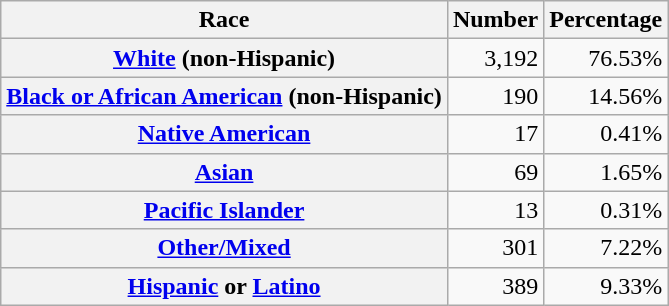<table class="wikitable" style="text-align:right">
<tr>
<th scope="col">Race</th>
<th scope="col">Number</th>
<th scope="col">Percentage</th>
</tr>
<tr>
<th scope="row"><a href='#'>White</a> (non-Hispanic)</th>
<td>3,192</td>
<td>76.53%</td>
</tr>
<tr>
<th scope="row"><a href='#'>Black or African American</a> (non-Hispanic)</th>
<td>190</td>
<td>14.56%</td>
</tr>
<tr>
<th scope="row"><a href='#'>Native American</a></th>
<td>17</td>
<td>0.41%</td>
</tr>
<tr>
<th scope="row"><a href='#'>Asian</a></th>
<td>69</td>
<td>1.65%</td>
</tr>
<tr>
<th scope="row"><a href='#'>Pacific Islander</a></th>
<td>13</td>
<td>0.31%</td>
</tr>
<tr>
<th scope="row"><a href='#'>Other/Mixed</a></th>
<td>301</td>
<td>7.22%</td>
</tr>
<tr>
<th scope="row"><a href='#'>Hispanic</a> or <a href='#'>Latino</a></th>
<td>389</td>
<td>9.33%</td>
</tr>
</table>
